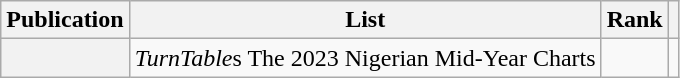<table class="wikitable sortable plainrowheaders" style="border:none; margin:0;">
<tr>
<th scope="col">Publication</th>
<th scope="col" class="unsortable">List</th>
<th scope="col" data-sort-type="number">Rank</th>
<th scope="col" class="unsortable"></th>
</tr>
<tr>
<th scope="row" rowspan="1"><em></em></th>
<td><em>TurnTable</em>s The 2023 Nigerian Mid-Year Charts</td>
<td></td>
<td></td>
</tr>
</table>
